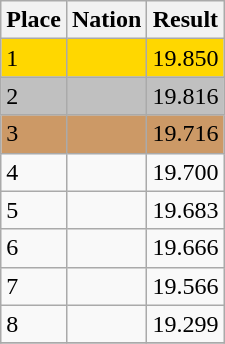<table class="wikitable">
<tr>
<th>Place</th>
<th>Nation</th>
<th>Result</th>
</tr>
<tr bgcolor=gold>
<td>1</td>
<td></td>
<td>19.850</td>
</tr>
<tr bgcolor=silver>
<td>2</td>
<td></td>
<td>19.816</td>
</tr>
<tr bgcolor=cc9966>
<td>3</td>
<td></td>
<td>19.716</td>
</tr>
<tr>
<td>4</td>
<td></td>
<td>19.700</td>
</tr>
<tr>
<td>5</td>
<td></td>
<td>19.683</td>
</tr>
<tr>
<td>6</td>
<td></td>
<td>19.666</td>
</tr>
<tr>
<td>7</td>
<td></td>
<td>19.566</td>
</tr>
<tr>
<td>8</td>
<td></td>
<td>19.299</td>
</tr>
<tr>
</tr>
</table>
